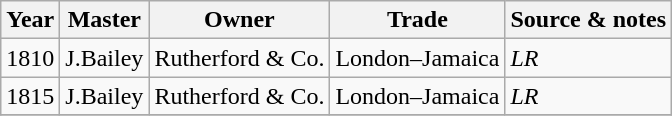<table class="sortable wikitable">
<tr>
<th>Year</th>
<th>Master</th>
<th>Owner</th>
<th>Trade</th>
<th>Source & notes</th>
</tr>
<tr>
<td>1810</td>
<td>J.Bailey</td>
<td>Rutherford & Co.</td>
<td>London–Jamaica</td>
<td><em>LR</em></td>
</tr>
<tr>
<td>1815</td>
<td>J.Bailey</td>
<td>Rutherford & Co.</td>
<td>London–Jamaica</td>
<td><em>LR</em></td>
</tr>
<tr>
</tr>
</table>
